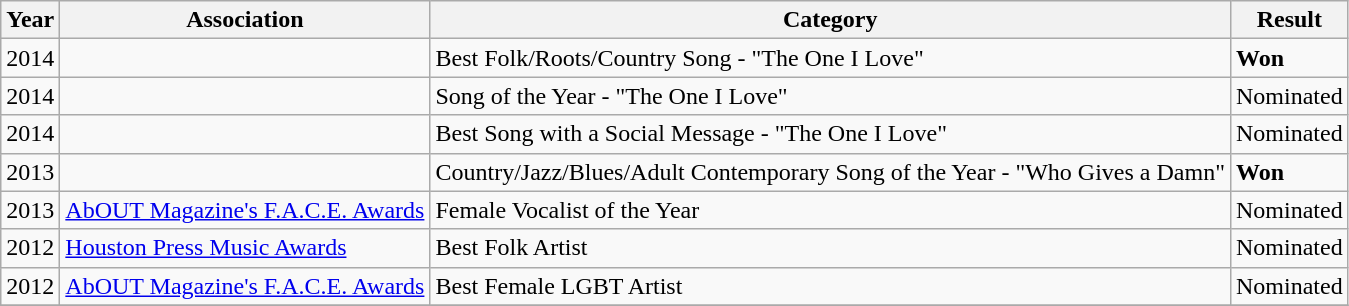<table class="wikitable">
<tr>
<th><strong>Year</strong></th>
<th><strong>Association</strong></th>
<th><strong>Category</strong></th>
<th><strong>Result</strong></th>
</tr>
<tr>
<td>2014</td>
<td></td>
<td>Best Folk/Roots/Country Song - "The One I Love"</td>
<td><strong>Won</strong></td>
</tr>
<tr>
<td>2014</td>
<td></td>
<td>Song of the Year - "The One I Love"</td>
<td>Nominated</td>
</tr>
<tr>
<td>2014</td>
<td></td>
<td>Best Song with a Social Message - "The One I Love"</td>
<td>Nominated</td>
</tr>
<tr>
<td>2013</td>
<td></td>
<td>Country/Jazz/Blues/Adult Contemporary Song of the Year - "Who Gives a Damn"</td>
<td><strong>Won</strong></td>
</tr>
<tr>
<td>2013</td>
<td><a href='#'>AbOUT Magazine's F.A.C.E. Awards</a></td>
<td>Female Vocalist of the Year</td>
<td>Nominated</td>
</tr>
<tr>
<td>2012</td>
<td><a href='#'>Houston Press Music Awards</a></td>
<td>Best Folk Artist</td>
<td>Nominated</td>
</tr>
<tr>
<td>2012</td>
<td><a href='#'>AbOUT Magazine's F.A.C.E. Awards</a></td>
<td>Best Female LGBT Artist</td>
<td>Nominated</td>
</tr>
<tr>
</tr>
</table>
